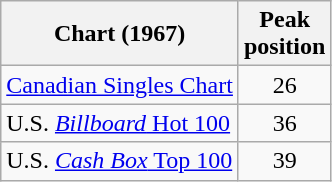<table class="wikitable sortable">
<tr>
<th>Chart (1967)</th>
<th>Peak<br>position</th>
</tr>
<tr>
<td><a href='#'>Canadian Singles Chart</a></td>
<td align="center">26</td>
</tr>
<tr>
<td>U.S. <a href='#'><em>Billboard</em> Hot 100</a></td>
<td align="center">36</td>
</tr>
<tr>
<td>U.S. <a href='#'><em>Cash Box</em> Top 100</a></td>
<td align="center">39</td>
</tr>
</table>
